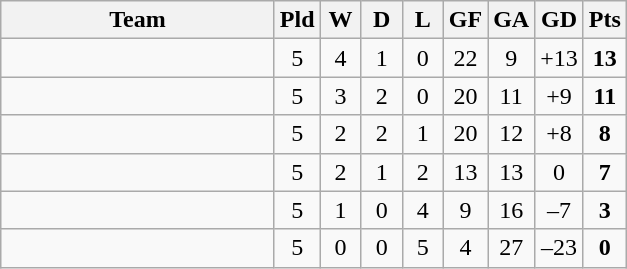<table class=wikitable style="text-align:center">
<tr>
<th width="175">Team</th>
<th width="20">Pld</th>
<th width="20">W</th>
<th width="20">D</th>
<th width="20">L</th>
<th width="20">GF</th>
<th width="20">GA</th>
<th width="20">GD</th>
<th width="20">Pts</th>
</tr>
<tr>
<td align=left></td>
<td>5</td>
<td>4</td>
<td>1</td>
<td>0</td>
<td>22</td>
<td>9</td>
<td>+13</td>
<td><strong>13</strong></td>
</tr>
<tr>
<td align=left></td>
<td>5</td>
<td>3</td>
<td>2</td>
<td>0</td>
<td>20</td>
<td>11</td>
<td>+9</td>
<td><strong>11</strong></td>
</tr>
<tr>
<td align=left></td>
<td>5</td>
<td>2</td>
<td>2</td>
<td>1</td>
<td>20</td>
<td>12</td>
<td>+8</td>
<td><strong>8</strong></td>
</tr>
<tr>
<td align=left></td>
<td>5</td>
<td>2</td>
<td>1</td>
<td>2</td>
<td>13</td>
<td>13</td>
<td>0</td>
<td><strong>7</strong></td>
</tr>
<tr>
<td align=left></td>
<td>5</td>
<td>1</td>
<td>0</td>
<td>4</td>
<td>9</td>
<td>16</td>
<td>–7</td>
<td><strong>3</strong></td>
</tr>
<tr>
<td align=left></td>
<td>5</td>
<td>0</td>
<td>0</td>
<td>5</td>
<td>4</td>
<td>27</td>
<td>–23</td>
<td><strong>0</strong></td>
</tr>
</table>
